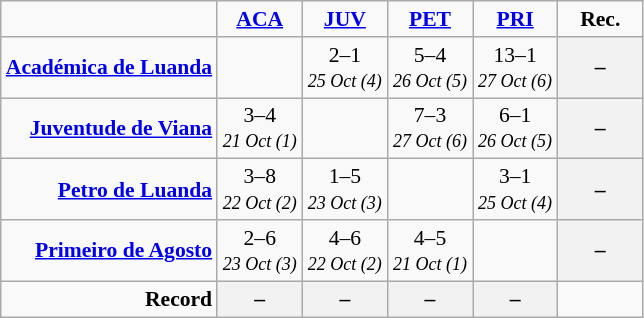<table style="font-size: 90%; text-align: center" class="wikitable">
<tr>
<td></td>
<td width=50><strong><a href='#'>ACA</a></strong></td>
<td width=50><strong><a href='#'>JUV</a></strong></td>
<td width=50><strong><a href='#'>PET</a></strong></td>
<td width=50><strong><a href='#'>PRI</a></strong></td>
<td width=50><strong>Rec.</strong></td>
</tr>
<tr>
<td align=right><strong><a href='#'>Académica de Luanda</a></strong></td>
<td></td>
<td>2–1<br><small><em>25 Oct <span>(4)</span></em></small></td>
<td>5–4<br><small><em>26 Oct <span>(5)</span></em></small></td>
<td>13–1<br><small><em>27 Oct <span>(6)</span></em></small></td>
<th>–</th>
</tr>
<tr>
<td align=right><strong><a href='#'>Juventude de Viana</a></strong></td>
<td>3–4<br><small><em>21 Oct <span>(1)</span></em></small></td>
<td></td>
<td>7–3<br><small><em>27 Oct <span>(6)</span></em></small></td>
<td>6–1<br><small><em>26 Oct <span>(5)</span></em></small></td>
<th>–</th>
</tr>
<tr>
<td align=right><strong><a href='#'>Petro de Luanda</a></strong></td>
<td>3–8<br><small><em>22 Oct <span>(2)</span></em></small></td>
<td>1–5<br><small><em>23 Oct <span>(3)</span></em></small></td>
<td></td>
<td>3–1<br><small><em>25 Oct <span>(4)</span></em></small></td>
<th>–</th>
</tr>
<tr>
<td align=right><strong><a href='#'>Primeiro de Agosto</a></strong></td>
<td>2–6<br><small><em>23 Oct <span>(3)</span></em></small></td>
<td>4–6<br><small><em>22 Oct <span>(2)</span></em></small></td>
<td>4–5<br><small><em>21 Oct <span>(1)</span></em></small></td>
<td></td>
<th>–</th>
</tr>
<tr>
<td align=right><strong>Record</strong></td>
<th>–</th>
<th>–</th>
<th>–</th>
<th>–</th>
<td></td>
</tr>
</table>
